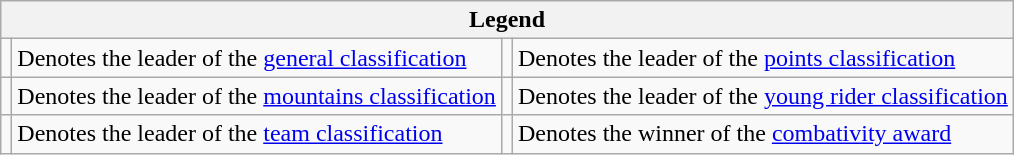<table class="wikitable">
<tr>
<th scope="col" colspan="4">Legend</th>
</tr>
<tr>
<td></td>
<td>Denotes the leader of the <a href='#'>general classification</a></td>
<td></td>
<td>Denotes the leader of the <a href='#'>points classification</a></td>
</tr>
<tr>
<td></td>
<td>Denotes the leader of the <a href='#'>mountains classification</a></td>
<td></td>
<td>Denotes the leader of the <a href='#'>young rider classification</a></td>
</tr>
<tr>
<td></td>
<td>Denotes the leader of the <a href='#'>team classification</a></td>
<td></td>
<td>Denotes the winner of the <a href='#'>combativity award</a></td>
</tr>
</table>
